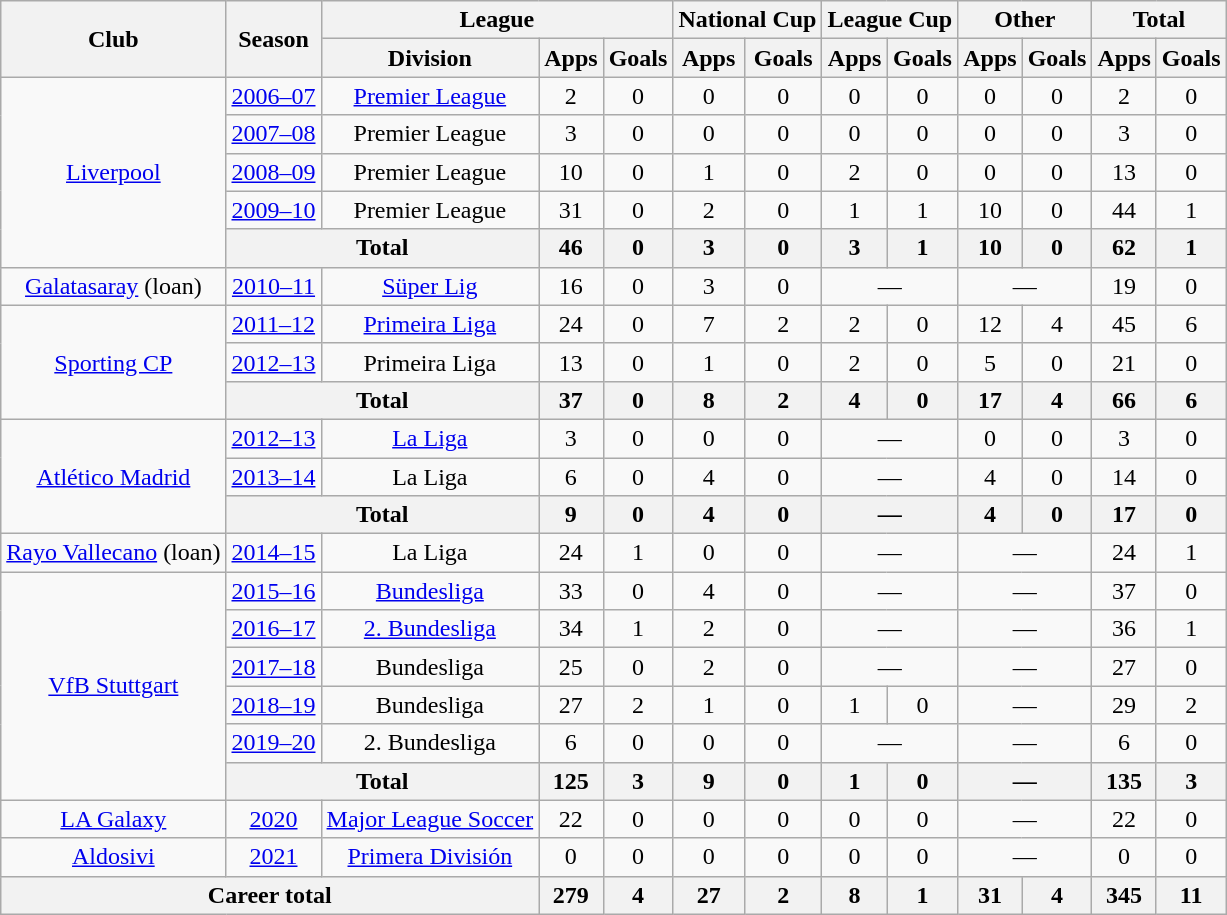<table class="wikitable" style="text-align:center">
<tr>
<th rowspan=2>Club</th>
<th rowspan=2>Season</th>
<th colspan=3>League</th>
<th colspan=2>National Cup</th>
<th colspan=2>League Cup</th>
<th colspan=2>Other</th>
<th colspan=2>Total</th>
</tr>
<tr>
<th>Division</th>
<th>Apps</th>
<th>Goals</th>
<th>Apps</th>
<th>Goals</th>
<th>Apps</th>
<th>Goals</th>
<th>Apps</th>
<th>Goals</th>
<th>Apps</th>
<th>Goals</th>
</tr>
<tr>
<td rowspan=5><a href='#'>Liverpool</a></td>
<td><a href='#'>2006–07</a></td>
<td><a href='#'>Premier League</a></td>
<td>2</td>
<td>0</td>
<td>0</td>
<td>0</td>
<td>0</td>
<td>0</td>
<td>0</td>
<td>0</td>
<td>2</td>
<td>0</td>
</tr>
<tr>
<td><a href='#'>2007–08</a></td>
<td>Premier League</td>
<td>3</td>
<td>0</td>
<td>0</td>
<td>0</td>
<td>0</td>
<td>0</td>
<td>0</td>
<td>0</td>
<td>3</td>
<td>0</td>
</tr>
<tr>
<td><a href='#'>2008–09</a></td>
<td>Premier League</td>
<td>10</td>
<td>0</td>
<td>1</td>
<td>0</td>
<td>2</td>
<td>0</td>
<td>0</td>
<td>0</td>
<td>13</td>
<td>0</td>
</tr>
<tr>
<td><a href='#'>2009–10</a></td>
<td>Premier League</td>
<td>31</td>
<td>0</td>
<td>2</td>
<td>0</td>
<td>1</td>
<td>1</td>
<td>10</td>
<td>0</td>
<td>44</td>
<td>1</td>
</tr>
<tr>
<th colspan=2>Total</th>
<th>46</th>
<th>0</th>
<th>3</th>
<th>0</th>
<th>3</th>
<th>1</th>
<th>10</th>
<th>0</th>
<th>62</th>
<th>1</th>
</tr>
<tr>
<td><a href='#'>Galatasaray</a> (loan)</td>
<td><a href='#'>2010–11</a></td>
<td><a href='#'>Süper Lig</a></td>
<td>16</td>
<td>0</td>
<td>3</td>
<td>0</td>
<td colspan=2>—</td>
<td colspan=2>—</td>
<td>19</td>
<td>0</td>
</tr>
<tr>
<td rowspan=3><a href='#'>Sporting CP</a></td>
<td><a href='#'>2011–12</a></td>
<td><a href='#'>Primeira Liga</a></td>
<td>24</td>
<td>0</td>
<td>7</td>
<td>2</td>
<td>2</td>
<td>0</td>
<td>12</td>
<td>4</td>
<td>45</td>
<td>6</td>
</tr>
<tr>
<td><a href='#'>2012–13</a></td>
<td>Primeira Liga</td>
<td>13</td>
<td>0</td>
<td>1</td>
<td>0</td>
<td>2</td>
<td>0</td>
<td>5</td>
<td>0</td>
<td>21</td>
<td>0</td>
</tr>
<tr>
<th colspan=2>Total</th>
<th>37</th>
<th>0</th>
<th>8</th>
<th>2</th>
<th>4</th>
<th>0</th>
<th>17</th>
<th>4</th>
<th>66</th>
<th>6</th>
</tr>
<tr>
<td rowspan=3><a href='#'>Atlético Madrid</a></td>
<td><a href='#'>2012–13</a></td>
<td><a href='#'>La Liga</a></td>
<td>3</td>
<td>0</td>
<td>0</td>
<td>0</td>
<td colspan=2>—</td>
<td>0</td>
<td>0</td>
<td>3</td>
<td>0</td>
</tr>
<tr>
<td><a href='#'>2013–14</a></td>
<td>La Liga</td>
<td>6</td>
<td>0</td>
<td>4</td>
<td>0</td>
<td colspan=2>—</td>
<td>4</td>
<td>0</td>
<td>14</td>
<td>0</td>
</tr>
<tr>
<th colspan=2>Total</th>
<th>9</th>
<th>0</th>
<th>4</th>
<th>0</th>
<th colspan=2>—</th>
<th>4</th>
<th>0</th>
<th>17</th>
<th>0</th>
</tr>
<tr>
<td><a href='#'>Rayo Vallecano</a> (loan)</td>
<td><a href='#'>2014–15</a></td>
<td>La Liga</td>
<td>24</td>
<td>1</td>
<td>0</td>
<td>0</td>
<td colspan=2>—</td>
<td colspan=2>—</td>
<td>24</td>
<td>1</td>
</tr>
<tr>
<td rowspan=6><a href='#'>VfB Stuttgart</a></td>
<td><a href='#'>2015–16</a></td>
<td><a href='#'>Bundesliga</a></td>
<td>33</td>
<td>0</td>
<td>4</td>
<td>0</td>
<td colspan=2>—</td>
<td colspan=2>—</td>
<td>37</td>
<td>0</td>
</tr>
<tr>
<td><a href='#'>2016–17</a></td>
<td><a href='#'>2. Bundesliga</a></td>
<td>34</td>
<td>1</td>
<td>2</td>
<td>0</td>
<td colspan=2>—</td>
<td colspan=2>—</td>
<td>36</td>
<td>1</td>
</tr>
<tr>
<td><a href='#'>2017–18</a></td>
<td>Bundesliga</td>
<td>25</td>
<td>0</td>
<td>2</td>
<td>0</td>
<td colspan=2>—</td>
<td colspan=2>—</td>
<td>27</td>
<td>0</td>
</tr>
<tr>
<td><a href='#'>2018–19</a></td>
<td>Bundesliga</td>
<td>27</td>
<td>2</td>
<td>1</td>
<td>0</td>
<td>1</td>
<td>0</td>
<td colspan=2>—</td>
<td>29</td>
<td>2</td>
</tr>
<tr>
<td><a href='#'>2019–20</a></td>
<td>2. Bundesliga</td>
<td>6</td>
<td>0</td>
<td>0</td>
<td>0</td>
<td colspan=2>—</td>
<td colspan=2>—</td>
<td>6</td>
<td>0</td>
</tr>
<tr>
<th colspan=2>Total</th>
<th>125</th>
<th>3</th>
<th>9</th>
<th>0</th>
<th>1</th>
<th>0</th>
<th colspan=2>—</th>
<th>135</th>
<th>3</th>
</tr>
<tr>
<td><a href='#'>LA Galaxy</a></td>
<td><a href='#'>2020</a></td>
<td><a href='#'>Major League Soccer</a></td>
<td>22</td>
<td>0</td>
<td>0</td>
<td>0</td>
<td>0</td>
<td>0</td>
<td colspan=2>—</td>
<td>22</td>
<td>0</td>
</tr>
<tr>
<td><a href='#'>Aldosivi</a></td>
<td><a href='#'>2021</a></td>
<td><a href='#'>Primera División</a></td>
<td>0</td>
<td>0</td>
<td>0</td>
<td>0</td>
<td>0</td>
<td>0</td>
<td colspan=2>—</td>
<td>0</td>
<td>0</td>
</tr>
<tr>
<th colspan=3>Career total</th>
<th>279</th>
<th>4</th>
<th>27</th>
<th>2</th>
<th>8</th>
<th>1</th>
<th>31</th>
<th>4</th>
<th>345</th>
<th>11</th>
</tr>
</table>
